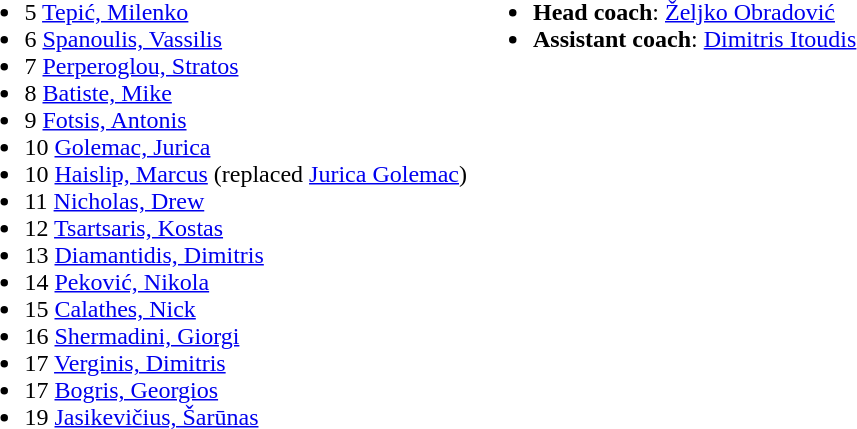<table>
<tr valign="top">
<td><br><ul><li>5  <a href='#'>Tepić, Milenko</a></li><li>6  <a href='#'>Spanoulis, Vassilis</a></li><li>7  <a href='#'>Perperoglou, Stratos</a></li><li>8  <a href='#'>Batiste, Mike</a></li><li>9  <a href='#'>Fotsis, Antonis</a></li><li>10   <a href='#'>Golemac, Jurica</a></li><li>10  <a href='#'>Haislip, Marcus</a> (replaced <a href='#'>Jurica Golemac</a>)</li><li>11  <a href='#'>Nicholas, Drew</a></li><li>12  <a href='#'>Tsartsaris, Kostas</a></li><li>13  <a href='#'>Diamantidis, Dimitris</a></li><li>14  <a href='#'>Peković, Nikola</a></li><li>15  <a href='#'>Calathes, Nick</a></li><li>16  <a href='#'>Shermadini, Giorgi</a></li><li>17  <a href='#'>Verginis, Dimitris</a></li><li>17  <a href='#'>Bogris, Georgios</a></li><li>19  <a href='#'>Jasikevičius, Šarūnas</a></li></ul></td>
<td><br><ul><li><strong>Head coach</strong>:  <a href='#'>Željko Obradović</a></li><li><strong>Assistant coach</strong>:  <a href='#'>Dimitris Itoudis</a></li></ul></td>
</tr>
</table>
